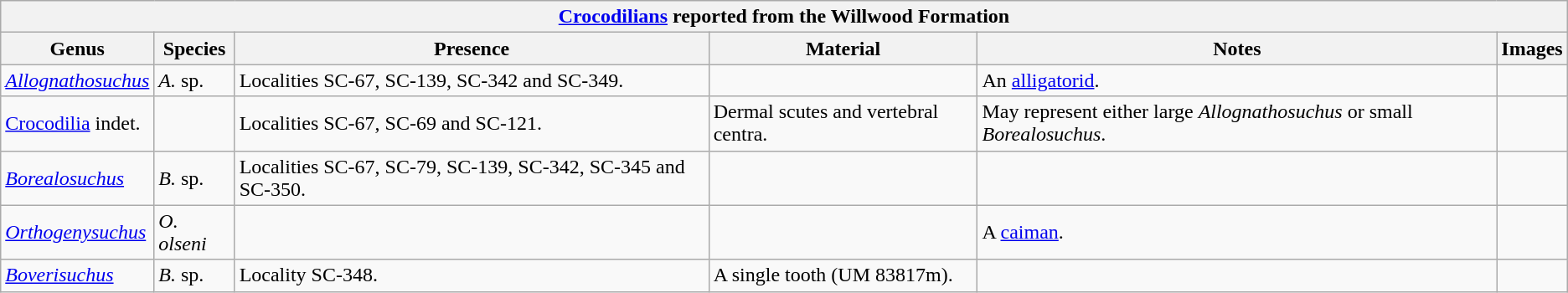<table class="wikitable" align="center">
<tr>
<th colspan="6" align="center"><strong><a href='#'>Crocodilians</a> reported from the Willwood Formation</strong></th>
</tr>
<tr>
<th>Genus</th>
<th>Species</th>
<th>Presence</th>
<th><strong>Material</strong></th>
<th>Notes</th>
<th>Images</th>
</tr>
<tr>
<td><em><a href='#'>Allognathosuchus</a></em></td>
<td><em>A.</em> sp.</td>
<td>Localities SC-67, SC-139, SC-342 and SC-349.</td>
<td></td>
<td>An <a href='#'>alligatorid</a>.</td>
<td></td>
</tr>
<tr>
<td><a href='#'>Crocodilia</a> indet.</td>
<td></td>
<td>Localities SC-67, SC-69 and SC-121.</td>
<td>Dermal scutes and vertebral centra.</td>
<td>May represent either large <em>Allognathosuchus</em> or small <em>Borealosuchus</em>.</td>
<td></td>
</tr>
<tr>
<td><em><a href='#'>Borealosuchus</a></em></td>
<td><em>B.</em> sp.</td>
<td>Localities SC-67, SC-79, SC-139, SC-342, SC-345 and SC-350.</td>
<td></td>
<td></td>
<td></td>
</tr>
<tr>
<td><em><a href='#'>Orthogenysuchus</a></em></td>
<td><em>O. olseni</em></td>
<td></td>
<td></td>
<td>A <a href='#'>caiman</a>.</td>
<td></td>
</tr>
<tr>
<td><em><a href='#'>Boverisuchus</a></em></td>
<td><em>B.</em> sp.</td>
<td>Locality SC-348.</td>
<td>A single tooth (UM 83817m).</td>
<td></td>
<td></td>
</tr>
</table>
